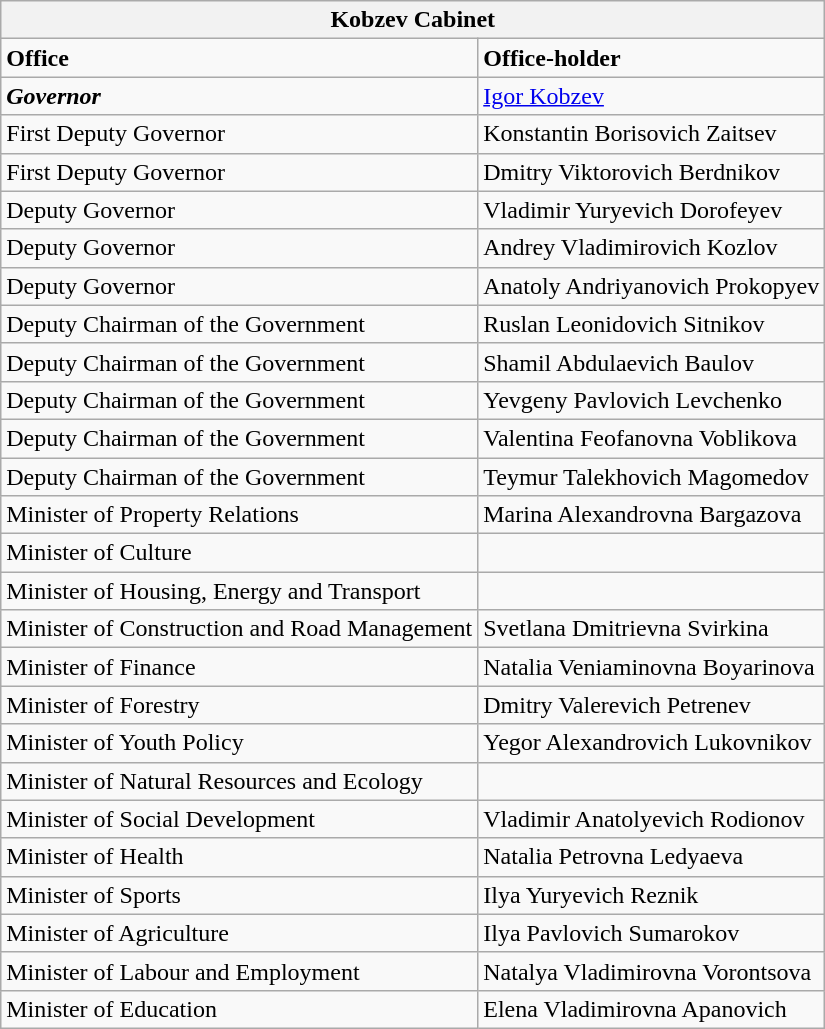<table class="wikitable">
<tr>
<th colspan="2">Kobzev Cabinet</th>
</tr>
<tr>
<td><strong>Office</strong></td>
<td><strong>Office-holder</strong></td>
</tr>
<tr>
<td><strong><em>Governor</em></strong></td>
<td><a href='#'>Igor Kobzev</a></td>
</tr>
<tr>
<td>First Deputy Governor</td>
<td>Konstantin Borisovich Zaitsev</td>
</tr>
<tr>
<td>First Deputy Governor</td>
<td>Dmitry Viktorovich Berdnikov</td>
</tr>
<tr>
<td>Deputy Governor</td>
<td>Vladimir Yuryevich Dorofeyev</td>
</tr>
<tr>
<td>Deputy Governor</td>
<td>Andrey Vladimirovich Kozlov</td>
</tr>
<tr>
<td>Deputy Governor</td>
<td>Anatoly Andriyanovich Prokopyev</td>
</tr>
<tr>
<td>Deputy Chairman of the Government</td>
<td>Ruslan Leonidovich Sitnikov</td>
</tr>
<tr>
<td>Deputy Chairman of the Government</td>
<td>Shamil Abdulaevich Baulov</td>
</tr>
<tr>
<td>Deputy Chairman of the Government</td>
<td>Yevgeny Pavlovich Levchenko</td>
</tr>
<tr>
<td>Deputy Chairman of the Government</td>
<td>Valentina Feofanovna Voblikova</td>
</tr>
<tr>
<td>Deputy Chairman of the Government</td>
<td>Teymur Talekhovich Magomedov</td>
</tr>
<tr>
<td>Minister of Property Relations</td>
<td>Marina Alexandrovna Bargazova</td>
</tr>
<tr>
<td>Minister of Culture</td>
<td></td>
</tr>
<tr>
<td>Minister of Housing, Energy and Transport</td>
<td></td>
</tr>
<tr>
<td>Minister of Construction and Road Management</td>
<td>Svetlana Dmitrievna Svirkina</td>
</tr>
<tr>
<td>Minister of Finance</td>
<td>Natalia Veniaminovna Boyarinova</td>
</tr>
<tr>
<td>Minister of Forestry</td>
<td>Dmitry Valerevich Petrenev</td>
</tr>
<tr>
<td>Minister of Youth Policy</td>
<td>Yegor Alexandrovich Lukovnikov</td>
</tr>
<tr>
<td>Minister of Natural Resources and Ecology</td>
<td></td>
</tr>
<tr>
<td>Minister of Social Development</td>
<td>Vladimir Anatolyevich Rodionov</td>
</tr>
<tr>
<td>Minister of Health</td>
<td>Natalia Petrovna Ledyaeva</td>
</tr>
<tr>
<td>Minister of Sports</td>
<td>Ilya Yuryevich Reznik</td>
</tr>
<tr>
<td>Minister of Agriculture</td>
<td>Ilya Pavlovich Sumarokov</td>
</tr>
<tr>
<td>Minister of Labour and Employment</td>
<td>Natalya Vladimirovna Vorontsova</td>
</tr>
<tr>
<td>Minister of Education</td>
<td>Elena Vladimirovna Apanovich</td>
</tr>
</table>
